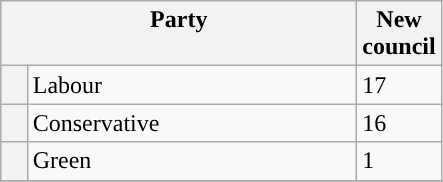<table class="wikitable">
<tr>
<th colspan="2" valign="top" style="width: 230px">Party</th>
<th valign="top" style="width: 30px">New council</th>
</tr>
<tr>
<th style="background-color: "></th>
<td>Labour</td>
<td>17</td>
</tr>
<tr>
<th style="background-color: "></th>
<td>Conservative</td>
<td>16</td>
</tr>
<tr>
<th style="background-color: "></th>
<td>Green</td>
<td>1</td>
</tr>
<tr>
</tr>
</table>
